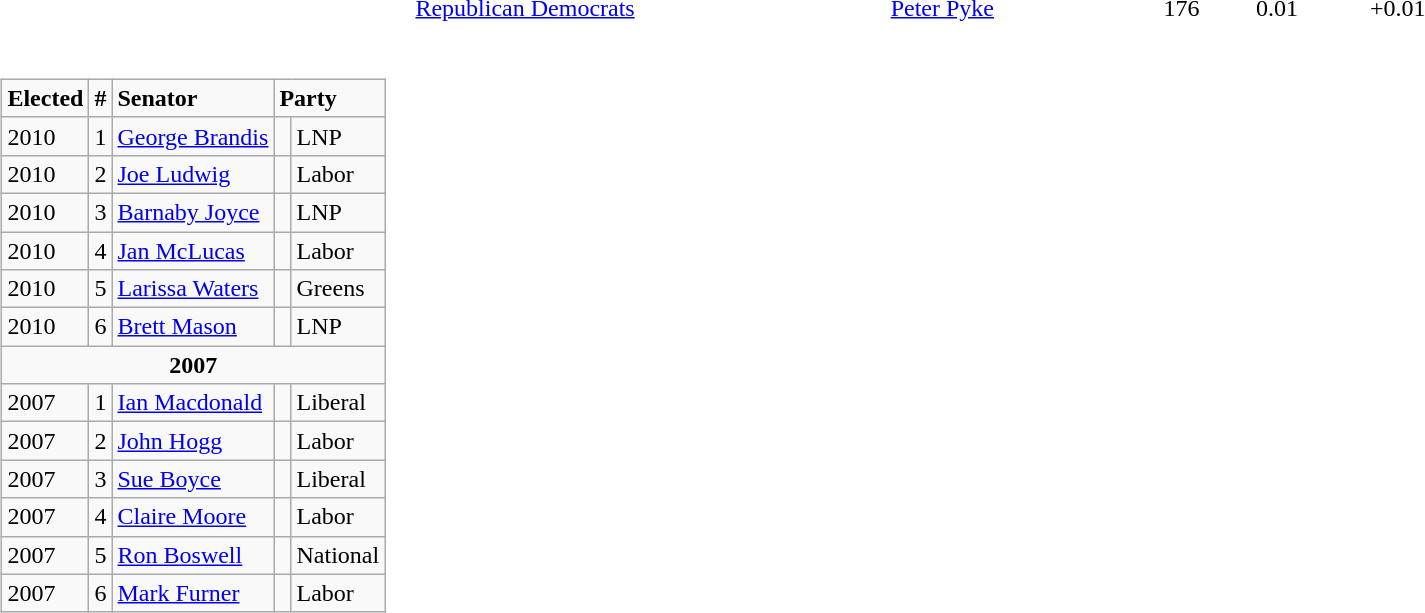<table style="width:100%;">
<tr>
<td><br>
<br><br><br><br><br><br><br><br><br><br><br><br><br><br><br><br><br><br><br><br><br><br><br><br><br></td>
</tr>
<tr>
<td> </td>
<td style="text-align:left;"><a href='#'>Republican Democrats</a></td>
<td style="text-align:left;"><a href='#'>Peter Pyke</a></td>
<td style="text-align:right;">176</td>
<td style="text-align:right;">0.01</td>
<td style="text-align:right;">+0.01</td>
</tr>
<tr>
<td align=right><br><table class="wikitable">
<tr>
<td><strong>Elected</strong></td>
<td><strong>#</strong></td>
<td><strong>Senator</strong></td>
<td colspan="2"><strong>Party</strong></td>
</tr>
<tr>
<td>2010</td>
<td>1</td>
<td><a href='#'>George Brandis</a></td>
<td> </td>
<td>LNP</td>
</tr>
<tr>
<td>2010</td>
<td>2</td>
<td><a href='#'>Joe Ludwig</a></td>
<td> </td>
<td>Labor</td>
</tr>
<tr>
<td>2010</td>
<td>3</td>
<td><a href='#'>Barnaby Joyce</a></td>
<td> </td>
<td>LNP</td>
</tr>
<tr>
<td>2010</td>
<td>4</td>
<td><a href='#'>Jan McLucas</a></td>
<td> </td>
<td>Labor</td>
</tr>
<tr>
<td>2010</td>
<td>5</td>
<td><a href='#'>Larissa Waters</a></td>
<td> </td>
<td>Greens</td>
</tr>
<tr>
<td>2010</td>
<td>6</td>
<td><a href='#'>Brett Mason</a></td>
<td> </td>
<td>LNP</td>
</tr>
<tr>
<td style="text-align:center;" colspan="5"><strong>2007</strong></td>
</tr>
<tr>
<td>2007</td>
<td>1</td>
<td><a href='#'>Ian Macdonald</a></td>
<td> </td>
<td>Liberal</td>
</tr>
<tr>
<td>2007</td>
<td>2</td>
<td><a href='#'>John Hogg</a></td>
<td> </td>
<td>Labor</td>
</tr>
<tr>
<td>2007</td>
<td>3</td>
<td><a href='#'>Sue Boyce</a></td>
<td> </td>
<td>Liberal</td>
</tr>
<tr>
<td>2007</td>
<td>4</td>
<td><a href='#'>Claire Moore</a></td>
<td> </td>
<td>Labor</td>
</tr>
<tr>
<td>2007</td>
<td>5</td>
<td><a href='#'>Ron Boswell</a></td>
<td> </td>
<td>National</td>
</tr>
<tr>
<td>2007</td>
<td>6</td>
<td><a href='#'>Mark Furner</a></td>
<td> </td>
<td>Labor</td>
</tr>
</table>
</td>
</tr>
</table>
